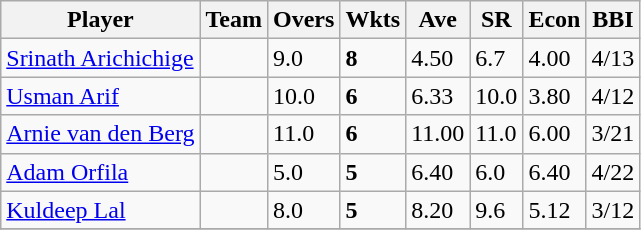<table class="wikitable">
<tr>
<th>Player</th>
<th>Team</th>
<th>Overs</th>
<th>Wkts</th>
<th>Ave</th>
<th>SR</th>
<th>Econ</th>
<th>BBI</th>
</tr>
<tr>
<td><a href='#'>Srinath Arichichige</a></td>
<td></td>
<td>9.0</td>
<td><strong>8</strong></td>
<td>4.50</td>
<td>6.7</td>
<td>4.00</td>
<td>4/13</td>
</tr>
<tr>
<td><a href='#'>Usman Arif</a></td>
<td></td>
<td>10.0</td>
<td><strong>6</strong></td>
<td>6.33</td>
<td>10.0</td>
<td>3.80</td>
<td>4/12</td>
</tr>
<tr>
<td><a href='#'>Arnie van den Berg</a></td>
<td></td>
<td>11.0</td>
<td><strong>6</strong></td>
<td>11.00</td>
<td>11.0</td>
<td>6.00</td>
<td>3/21</td>
</tr>
<tr>
<td><a href='#'>Adam Orfila</a></td>
<td></td>
<td>5.0</td>
<td><strong>5</strong></td>
<td>6.40</td>
<td>6.0</td>
<td>6.40</td>
<td>4/22</td>
</tr>
<tr>
<td><a href='#'>Kuldeep Lal</a></td>
<td></td>
<td>8.0</td>
<td><strong>5</strong></td>
<td>8.20</td>
<td>9.6</td>
<td>5.12</td>
<td>3/12</td>
</tr>
<tr>
</tr>
</table>
